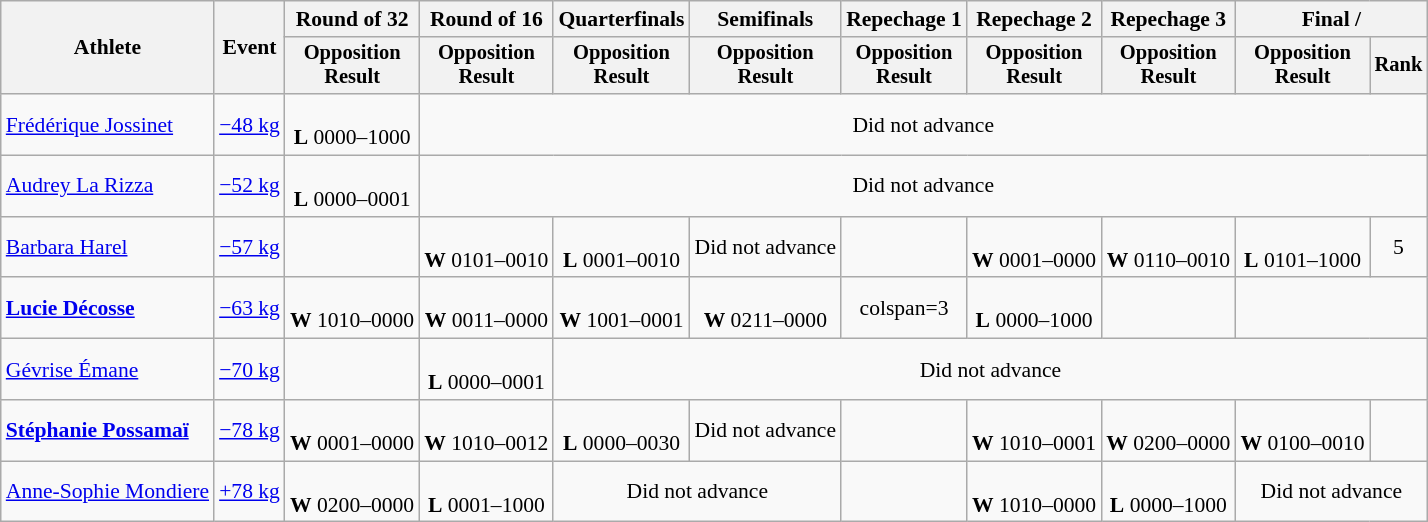<table class="wikitable" style="font-size:90%">
<tr>
<th rowspan="2">Athlete</th>
<th rowspan="2">Event</th>
<th>Round of 32</th>
<th>Round of 16</th>
<th>Quarterfinals</th>
<th>Semifinals</th>
<th>Repechage 1</th>
<th>Repechage 2</th>
<th>Repechage 3</th>
<th colspan=2>Final / </th>
</tr>
<tr style="font-size:95%">
<th>Opposition<br>Result</th>
<th>Opposition<br>Result</th>
<th>Opposition<br>Result</th>
<th>Opposition<br>Result</th>
<th>Opposition<br>Result</th>
<th>Opposition<br>Result</th>
<th>Opposition<br>Result</th>
<th>Opposition<br>Result</th>
<th>Rank</th>
</tr>
<tr align=center>
<td align=left><a href='#'>Frédérique Jossinet</a></td>
<td align=left><a href='#'>−48 kg</a></td>
<td><br><strong>L</strong> 0000–1000</td>
<td colspan=8>Did not advance</td>
</tr>
<tr align=center>
<td align=left><a href='#'>Audrey La Rizza</a></td>
<td align=left><a href='#'>−52 kg</a></td>
<td><br><strong>L</strong> 0000–0001</td>
<td colspan=8>Did not advance</td>
</tr>
<tr align=center>
<td align=left><a href='#'>Barbara Harel</a></td>
<td align=left><a href='#'>−57 kg</a></td>
<td></td>
<td><br><strong>W</strong> 0101–0010</td>
<td><br><strong>L</strong> 0001–0010</td>
<td>Did not advance</td>
<td></td>
<td><br><strong>W</strong> 0001–0000</td>
<td><br><strong>W</strong> 0110–0010</td>
<td><br><strong>L</strong> 0101–1000</td>
<td>5</td>
</tr>
<tr align=center>
<td align=left><strong><a href='#'>Lucie Décosse</a></strong></td>
<td align=left><a href='#'>−63 kg</a></td>
<td><br><strong>W</strong> 1010–0000</td>
<td><br><strong>W</strong> 0011–0000</td>
<td><br><strong>W</strong> 1001–0001</td>
<td><br><strong>W</strong> 0211–0000</td>
<td>colspan=3 </td>
<td><br><strong>L</strong> 0000–1000</td>
<td></td>
</tr>
<tr align=center>
<td align=left><a href='#'>Gévrise Émane</a></td>
<td align=left><a href='#'>−70 kg</a></td>
<td></td>
<td><br><strong>L</strong> 0000–0001</td>
<td colspan=7>Did not advance</td>
</tr>
<tr align=center>
<td align=left><strong><a href='#'>Stéphanie Possamaï</a></strong></td>
<td align=left><a href='#'>−78 kg</a></td>
<td><br><strong>W</strong> 0001–0000</td>
<td><br><strong>W</strong> 1010–0012</td>
<td><br><strong>L</strong> 0000–0030</td>
<td>Did not advance</td>
<td></td>
<td><br><strong>W</strong> 1010–0001</td>
<td><br><strong>W</strong> 0200–0000</td>
<td><br><strong>W</strong> 0100–0010</td>
<td></td>
</tr>
<tr align=center>
<td align=left><a href='#'>Anne-Sophie Mondiere</a></td>
<td align=left><a href='#'>+78 kg</a></td>
<td><br><strong>W</strong> 0200–0000</td>
<td><br><strong>L</strong> 0001–1000</td>
<td colspan=2>Did not advance</td>
<td></td>
<td><br><strong>W</strong> 1010–0000</td>
<td><br><strong>L</strong> 0000–1000</td>
<td colspan=2>Did not advance</td>
</tr>
</table>
